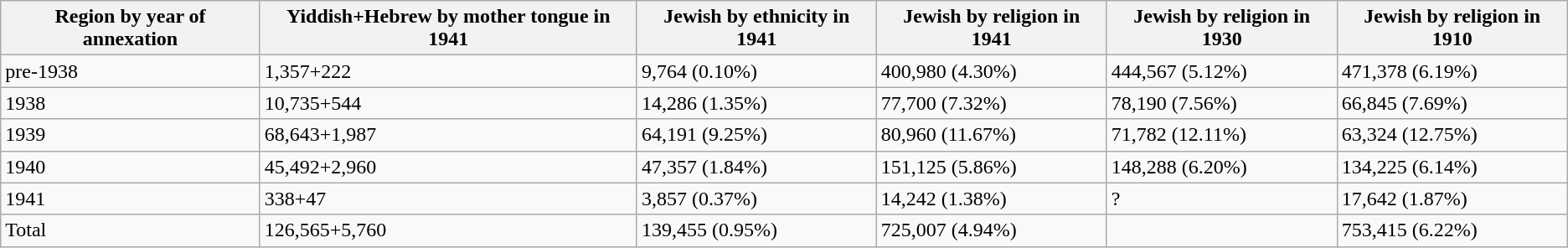<table class="wikitable">
<tr>
<th>Region by year of annexation</th>
<th>Yiddish+Hebrew by mother tongue in 1941</th>
<th>Jewish by ethnicity in 1941</th>
<th>Jewish by religion in 1941</th>
<th>Jewish by religion in 1930</th>
<th>Jewish by religion in 1910</th>
</tr>
<tr>
<td>pre-1938</td>
<td>1,357+222</td>
<td>9,764 (0.10%)</td>
<td>400,980 (4.30%)</td>
<td>444,567 (5.12%)</td>
<td>471,378 (6.19%)</td>
</tr>
<tr>
<td>1938</td>
<td>10,735+544</td>
<td>14,286 (1.35%)</td>
<td>77,700 (7.32%)</td>
<td>78,190 (7.56%)</td>
<td>66,845 (7.69%)</td>
</tr>
<tr>
<td>1939</td>
<td>68,643+1,987</td>
<td>64,191 (9.25%)</td>
<td>80,960 (11.67%)</td>
<td>71,782 (12.11%)</td>
<td>63,324 (12.75%)</td>
</tr>
<tr>
<td>1940</td>
<td>45,492+2,960</td>
<td>47,357 (1.84%)</td>
<td>151,125 (5.86%)</td>
<td>148,288 (6.20%)</td>
<td>134,225 (6.14%)</td>
</tr>
<tr>
<td>1941</td>
<td>338+47</td>
<td>3,857 (0.37%)</td>
<td>14,242 (1.38%)</td>
<td>?</td>
<td>17,642 (1.87%)</td>
</tr>
<tr>
<td>Total</td>
<td>126,565+5,760</td>
<td>139,455 (0.95%)</td>
<td>725,007 (4.94%)</td>
<td></td>
<td>753,415 (6.22%)</td>
</tr>
</table>
